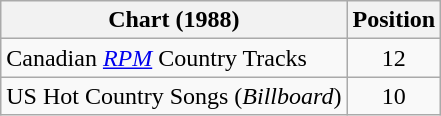<table class="wikitable">
<tr>
<th>Chart (1988)</th>
<th>Position</th>
</tr>
<tr>
<td align="left">Canadian <em><a href='#'>RPM</a></em> Country Tracks</td>
<td align="center">12</td>
</tr>
<tr>
<td>US Hot Country Songs (<em>Billboard</em>)</td>
<td align="center">10</td>
</tr>
</table>
